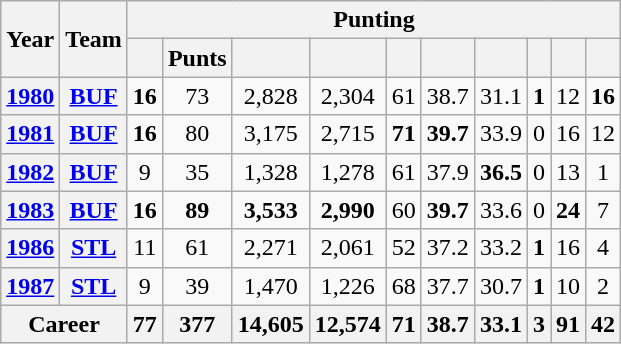<table class=wikitable style="text-align:center;">
<tr>
<th rowspan="2">Year</th>
<th rowspan="2">Team</th>
<th colspan="10">Punting</th>
</tr>
<tr>
<th></th>
<th>Punts</th>
<th></th>
<th></th>
<th></th>
<th></th>
<th></th>
<th></th>
<th></th>
<th></th>
</tr>
<tr>
<th><a href='#'>1980</a></th>
<th><a href='#'>BUF</a></th>
<td><strong>16</strong></td>
<td>73</td>
<td>2,828</td>
<td>2,304</td>
<td>61</td>
<td>38.7</td>
<td>31.1</td>
<td><strong>1</strong></td>
<td>12</td>
<td><strong>16</strong></td>
</tr>
<tr>
<th><a href='#'>1981</a></th>
<th><a href='#'>BUF</a></th>
<td><strong>16</strong></td>
<td>80</td>
<td>3,175</td>
<td>2,715</td>
<td><strong>71</strong></td>
<td><strong>39.7</strong></td>
<td>33.9</td>
<td>0</td>
<td>16</td>
<td>12</td>
</tr>
<tr>
<th><a href='#'>1982</a></th>
<th><a href='#'>BUF</a></th>
<td>9</td>
<td>35</td>
<td>1,328</td>
<td>1,278</td>
<td>61</td>
<td>37.9</td>
<td><strong>36.5</strong></td>
<td>0</td>
<td>13</td>
<td>1</td>
</tr>
<tr>
<th><a href='#'>1983</a></th>
<th><a href='#'>BUF</a></th>
<td><strong>16</strong></td>
<td><strong>89</strong></td>
<td><strong>3,533</strong></td>
<td><strong>2,990</strong></td>
<td>60</td>
<td><strong>39.7</strong></td>
<td>33.6</td>
<td>0</td>
<td><strong>24</strong></td>
<td>7</td>
</tr>
<tr>
<th><a href='#'>1986</a></th>
<th><a href='#'>STL</a></th>
<td>11</td>
<td>61</td>
<td>2,271</td>
<td>2,061</td>
<td>52</td>
<td>37.2</td>
<td>33.2</td>
<td><strong>1</strong></td>
<td>16</td>
<td>4</td>
</tr>
<tr>
<th><a href='#'>1987</a></th>
<th><a href='#'>STL</a></th>
<td>9</td>
<td>39</td>
<td>1,470</td>
<td>1,226</td>
<td>68</td>
<td>37.7</td>
<td>30.7</td>
<td><strong>1</strong></td>
<td>10</td>
<td>2</td>
</tr>
<tr>
<th colspan="2">Career</th>
<th>77</th>
<th>377</th>
<th>14,605</th>
<th>12,574</th>
<th>71</th>
<th>38.7</th>
<th>33.1</th>
<th>3</th>
<th>91</th>
<th>42</th>
</tr>
</table>
